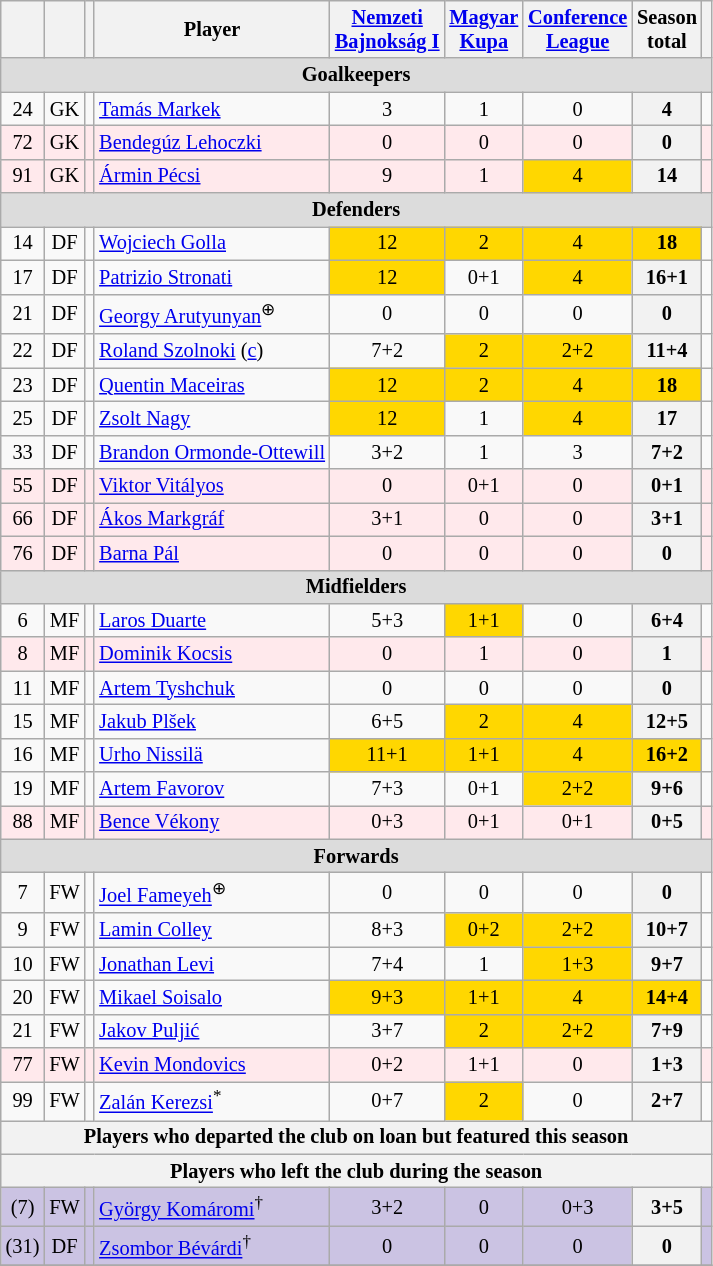<table class="wikitable sortable sticky-header zebra" style="text-align:center; font-size:85%;">
<tr>
<th></th>
<th></th>
<th></th>
<th>Player</th>
<th><a href='#'>Nemzeti<br>Bajnokság I</a></th>
<th><a href='#'>Magyar<br>Kupa</a></th>
<th><a href='#'>Conference<br>League</a></th>
<th>Season<br>total</th>
<th class="unsortable"></th>
</tr>
<tr>
<th colspan=9 style=background:#dcdcdc; text-align:center>Goalkeepers</th>
</tr>
<tr>
<td>24</td>
<td>GK</td>
<td></td>
<td style="text-align:left;" data-sort-value="Markek"><a href='#'>Tamás Markek</a></td>
<td>3</td>
<td>1</td>
<td>0</td>
<th>4</th>
<td></td>
</tr>
<tr bgcolor="#ffe9ec">
<td>72</td>
<td>GK</td>
<td></td>
<td style="text-align:left;" data-sort-value="Lehoczki"><a href='#'>Bendegúz Lehoczki</a></td>
<td>0</td>
<td>0</td>
<td>0</td>
<th>0</th>
<td></td>
</tr>
<tr bgcolor="#ffe9ec">
<td>91</td>
<td>GK</td>
<td></td>
<td style="text-align:left;" data-sort-value="Pecsi"><a href='#'>Ármin Pécsi</a></td>
<td>9</td>
<td>1</td>
<td style="background-color: gold;">4</td>
<th>14</th>
<td></td>
</tr>
<tr>
<th colspan=9 style=background:#dcdcdc; text-align:center>Defenders</th>
</tr>
<tr>
<td>14</td>
<td>DF</td>
<td></td>
<td style="text-align:left;" data-sort-value="Golla"><a href='#'>Wojciech Golla</a></td>
<td style="background-color: gold;">12</td>
<td style="background-color: gold;">2</td>
<td style="background-color: gold;">4</td>
<th style="background-color: gold;">18</th>
<td></td>
</tr>
<tr>
<td>17</td>
<td>DF</td>
<td></td>
<td style="text-align:left;" data-sort-value="Stronati"><a href='#'>Patrizio Stronati</a></td>
<td style="background-color: gold;">12</td>
<td>0+1</td>
<td style="background-color: gold;">4</td>
<th>16+1</th>
<td></td>
</tr>
<tr>
<td>21</td>
<td>DF</td>
<td></td>
<td style="text-align:left;" data-sort-value="Arutyunyan"><a href='#'>Georgy Arutyunyan</a><sup>⊕</sup></td>
<td>0</td>
<td>0</td>
<td>0</td>
<th>0</th>
<td></td>
</tr>
<tr>
<td>22</td>
<td>DF</td>
<td></td>
<td style="text-align:left;" data-sort-value="Szolnoki"><a href='#'>Roland Szolnoki</a> (<a href='#'>c</a>)</td>
<td>7+2</td>
<td style="background-color: gold;">2</td>
<td style="background-color: gold;">2+2</td>
<th>11+4</th>
<td></td>
</tr>
<tr>
<td>23</td>
<td>DF</td>
<td></td>
<td style="text-align:left;" data-sort-value="Maceiras"><a href='#'>Quentin Maceiras</a></td>
<td style="background-color: gold;">12</td>
<td style="background-color: gold;">2</td>
<td style="background-color: gold;">4</td>
<th style="background-color: gold;">18</th>
<td></td>
</tr>
<tr>
<td>25</td>
<td>DF</td>
<td></td>
<td style="text-align:left;" data-sort-value="Nagy"><a href='#'>Zsolt Nagy</a></td>
<td style="background-color: gold;">12</td>
<td>1</td>
<td style="background-color: gold;">4</td>
<th>17</th>
<td></td>
</tr>
<tr>
<td>33</td>
<td>DF</td>
<td></td>
<td style="text-align:left;" data-sort-value="Ormonde"><a href='#'>Brandon Ormonde-Ottewill</a></td>
<td>3+2</td>
<td>1</td>
<td>3</td>
<th>7+2</th>
<td></td>
</tr>
<tr bgcolor="#ffe9ec">
<td>55</td>
<td>DF</td>
<td></td>
<td style="text-align:left;" data-sort-value="Vitalyos"><a href='#'>Viktor Vitályos</a></td>
<td>0</td>
<td>0+1</td>
<td>0</td>
<th>0+1</th>
<td></td>
</tr>
<tr bgcolor="#ffe9ec">
<td>66</td>
<td>DF</td>
<td></td>
<td style="text-align:left;" data-sort-value="Markgraf"><a href='#'>Ákos Markgráf</a></td>
<td>3+1</td>
<td>0</td>
<td>0</td>
<th>3+1</th>
<td></td>
</tr>
<tr bgcolor="#ffe9ec">
<td>76</td>
<td>DF</td>
<td></td>
<td style="text-align:left;" data-sort-value="Pal"><a href='#'>Barna Pál</a></td>
<td>0</td>
<td>0</td>
<td>0</td>
<th>0</th>
<td></td>
</tr>
<tr>
<th colspan=9 style=background:#dcdcdc; text-align:center>Midfielders</th>
</tr>
<tr>
<td>6</td>
<td>MF</td>
<td></td>
<td style="text-align:left;" data-sort-value="Duarte"><a href='#'>Laros Duarte</a></td>
<td>5+3</td>
<td style="background-color: gold;">1+1</td>
<td>0</td>
<th>6+4</th>
<td></td>
</tr>
<tr bgcolor="#ffe9ec">
<td>8</td>
<td>MF</td>
<td></td>
<td style="text-align:left;" data-sort-value="Kocsis"><a href='#'>Dominik Kocsis</a></td>
<td>0</td>
<td>1</td>
<td>0</td>
<th>1</th>
<td></td>
</tr>
<tr>
<td>11</td>
<td>MF</td>
<td></td>
<td style="text-align:left;" data-sort-value="Tyshchuk"><a href='#'>Artem Tyshchuk</a></td>
<td>0</td>
<td>0</td>
<td>0</td>
<th>0</th>
<td></td>
</tr>
<tr>
<td>15</td>
<td>MF</td>
<td></td>
<td style="text-align:left;" data-sort-value="Plsek"><a href='#'>Jakub Plšek</a></td>
<td>6+5</td>
<td style="background-color: gold;">2</td>
<td style="background-color: gold;">4</td>
<th>12+5</th>
<td></td>
</tr>
<tr>
<td>16</td>
<td>MF</td>
<td></td>
<td style="text-align:left;" data-sort-value="Nissila"><a href='#'>Urho Nissilä</a></td>
<td style="background-color: gold;">11+1</td>
<td style="background-color: gold;">1+1</td>
<td style="background-color: gold;">4</td>
<th style="background-color: gold;">16+2</th>
<td></td>
</tr>
<tr>
<td>19</td>
<td>MF</td>
<td></td>
<td style="text-align:left;" data-sort-value="Favorov"><a href='#'>Artem Favorov</a></td>
<td>7+3</td>
<td>0+1</td>
<td style="background-color: gold;">2+2</td>
<th>9+6</th>
<td></td>
</tr>
<tr bgcolor="#ffe9ec">
<td>88</td>
<td>MF</td>
<td></td>
<td style="text-align:left;" data-sort-value="Vekony"><a href='#'>Bence Vékony</a></td>
<td>0+3</td>
<td>0+1</td>
<td>0+1</td>
<th>0+5</th>
<td></td>
</tr>
<tr>
<th colspan=9 style=background:#dcdcdc; text-align:center>Forwards</th>
</tr>
<tr>
<td>7</td>
<td>FW</td>
<td></td>
<td style="text-align:left;" data-sort-value="Fameyeh"><a href='#'>Joel Fameyeh</a><sup>⊕</sup></td>
<td>0</td>
<td>0</td>
<td>0</td>
<th>0</th>
<td></td>
</tr>
<tr>
<td>9</td>
<td>FW</td>
<td></td>
<td style="text-align:left;" data-sort-value="Colley"><a href='#'>Lamin Colley</a></td>
<td>8+3</td>
<td style="background-color: gold;">0+2</td>
<td style="background-color: gold;">2+2</td>
<th>10+7</th>
<td></td>
</tr>
<tr>
<td>10</td>
<td>FW</td>
<td></td>
<td style="text-align:left;" data-sort-value="Levi"><a href='#'>Jonathan Levi</a></td>
<td>7+4</td>
<td>1</td>
<td style="background-color: gold;">1+3</td>
<th>9+7</th>
<td></td>
</tr>
<tr>
<td>20</td>
<td>FW</td>
<td></td>
<td style="text-align:left;" data-sort-value="Soisalo"><a href='#'>Mikael Soisalo</a></td>
<td style="background-color: gold;">9+3</td>
<td style="background-color: gold;">1+1</td>
<td style="background-color: gold;">4</td>
<th style="background-color: gold;">14+4</th>
<td></td>
</tr>
<tr>
<td>21</td>
<td>FW</td>
<td></td>
<td style="text-align:left;" data-sort-value="Puljic"><a href='#'>Jakov Puljić</a></td>
<td>3+7</td>
<td style="background-color: gold;">2</td>
<td style="background-color: gold;">2+2</td>
<th>7+9</th>
<td></td>
</tr>
<tr bgcolor="#ffe9ec">
<td>77</td>
<td>FW</td>
<td></td>
<td style="text-align:left;" data-sort-value="Mondovics"><a href='#'>Kevin Mondovics</a></td>
<td>0+2</td>
<td>1+1</td>
<td>0</td>
<th>1+3</th>
<td></td>
</tr>
<tr>
<td>99</td>
<td>FW</td>
<td></td>
<td style="text-align:left;" data-sort-value="Kerezsi"><a href='#'>Zalán Kerezsi</a><sup>*</sup></td>
<td>0+7</td>
<td style="background-color: gold;">2</td>
<td>0</td>
<th>2+7</th>
<td></td>
</tr>
<tr>
<th colspan="9">Players who departed the club on loan but featured this season</th>
</tr>
<tr>
<th colspan="9">Players who left the club during the season</th>
</tr>
<tr bgcolor=#CBC3E3>
<td>(7)</td>
<td>FW</td>
<td></td>
<td style="text-align:left;" data-sort-value="Komaromi"><a href='#'>György Komáromi</a><sup>†</sup></td>
<td>3+2</td>
<td>0</td>
<td>0+3</td>
<th>3+5</th>
<td></td>
</tr>
<tr bgcolor=#CBC3E3>
<td>(31)</td>
<td>DF</td>
<td></td>
<td style="text-align:left;" data-sort-value="Bevardi"><a href='#'>Zsombor Bévárdi</a><sup>†</sup></td>
<td>0</td>
<td>0</td>
<td>0</td>
<th>0</th>
<td></td>
</tr>
<tr>
</tr>
</table>
